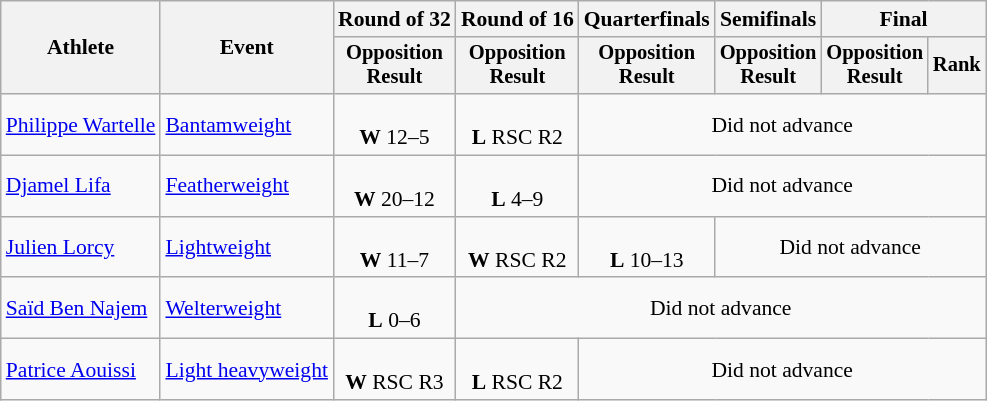<table class="wikitable" style="font-size:90%">
<tr>
<th rowspan="2">Athlete</th>
<th rowspan="2">Event</th>
<th>Round of 32</th>
<th>Round of 16</th>
<th>Quarterfinals</th>
<th>Semifinals</th>
<th colspan=2>Final</th>
</tr>
<tr style="font-size:95%">
<th>Opposition<br>Result</th>
<th>Opposition<br>Result</th>
<th>Opposition<br>Result</th>
<th>Opposition<br>Result</th>
<th>Opposition<br>Result</th>
<th>Rank</th>
</tr>
<tr align=center>
<td align=left><a href='#'>Philippe Wartelle</a></td>
<td align=left><a href='#'>Bantamweight</a></td>
<td><br><strong>W</strong> 12–5</td>
<td><br><strong>L</strong> RSC R2</td>
<td colspan=4>Did not advance</td>
</tr>
<tr align=center>
<td align=left><a href='#'>Djamel Lifa</a></td>
<td align=left><a href='#'>Featherweight</a></td>
<td><br><strong>W</strong> 20–12</td>
<td><br><strong>L</strong> 4–9</td>
<td colspan=4>Did not advance</td>
</tr>
<tr align=center>
<td align=left><a href='#'>Julien Lorcy</a></td>
<td align=left><a href='#'>Lightweight</a></td>
<td><br><strong>W</strong> 11–7</td>
<td><br><strong>W</strong> RSC R2</td>
<td><br><strong>L</strong> 10–13</td>
<td colspan=3>Did not advance</td>
</tr>
<tr align=center>
<td align=left><a href='#'>Saïd Ben Najem</a></td>
<td align=left><a href='#'>Welterweight</a></td>
<td><br><strong>L</strong> 0–6</td>
<td colspan=5>Did not advance</td>
</tr>
<tr align=center>
<td align=left><a href='#'>Patrice Aouissi</a></td>
<td align=left><a href='#'>Light heavyweight</a></td>
<td><br><strong>W</strong> RSC R3</td>
<td><br><strong>L</strong> RSC R2</td>
<td colspan=4>Did not advance</td>
</tr>
</table>
